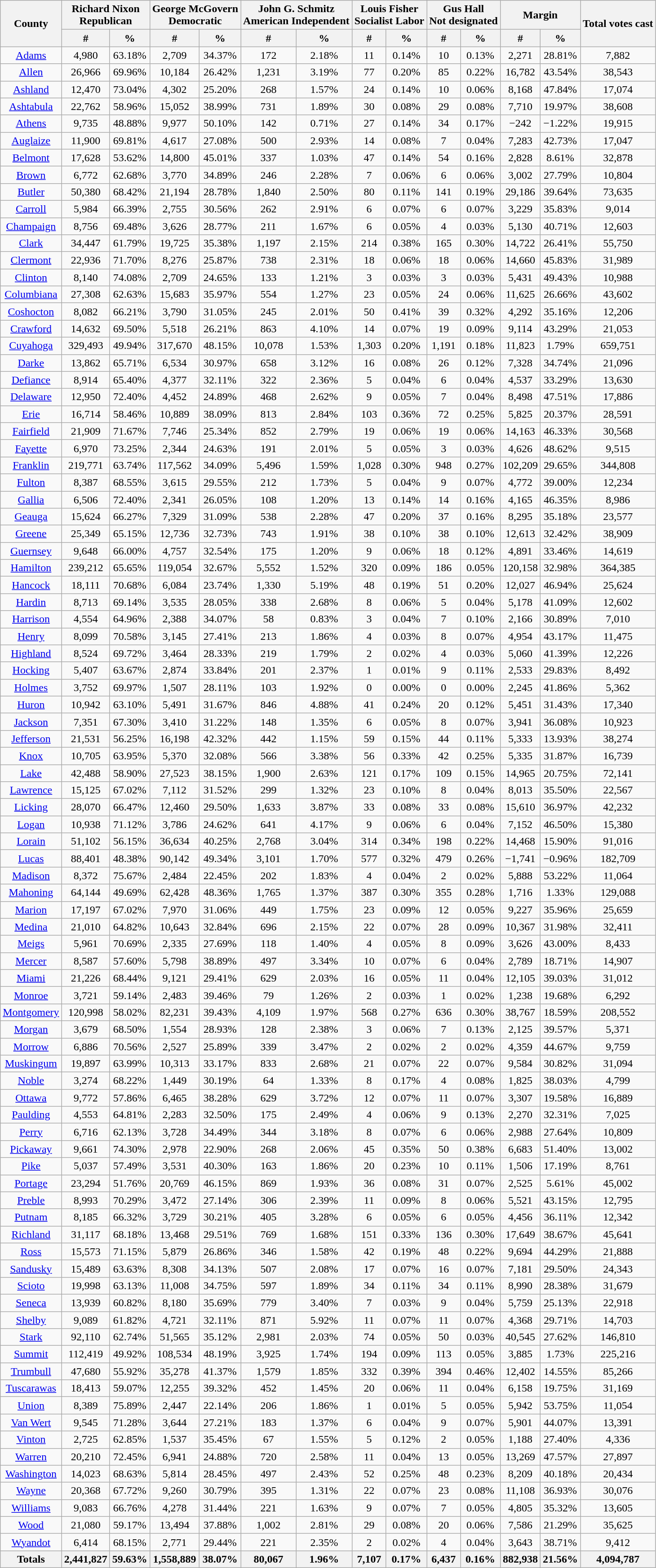<table class="wikitable sortable" style="text-align:center">
<tr>
<th colspan="1" rowspan="2">County</th>
<th style="text-align:center;" colspan="2">Richard Nixon<br>Republican</th>
<th style="text-align:center;" colspan="2">George McGovern<br>Democratic</th>
<th style="text-align:center;" colspan="2">John G. Schmitz<br>American Independent</th>
<th style="text-align:center;" colspan="2">Louis Fisher<br>Socialist Labor</th>
<th style="text-align:center;" colspan="2">Gus Hall<br>Not designated</th>
<th style="text-align:center;" colspan="2">Margin</th>
<th colspan="1" rowspan="2" style="text-align:center;">Total votes cast</th>
</tr>
<tr>
<th style="text-align:center;" data-sort-type="number">#</th>
<th style="text-align:center;" data-sort-type="number">%</th>
<th style="text-align:center;" data-sort-type="number">#</th>
<th style="text-align:center;" data-sort-type="number">%</th>
<th style="text-align:center;" data-sort-type="number">#</th>
<th style="text-align:center;" data-sort-type="number">%</th>
<th style="text-align:center;" data-sort-type="number">#</th>
<th style="text-align:center;" data-sort-type="number">%</th>
<th style="text-align:center;" data-sort-type="number">#</th>
<th style="text-align:center;" data-sort-type="number">%</th>
<th style="text-align:center;" data-sort-type="number">#</th>
<th style="text-align:center;" data-sort-type="number">%</th>
</tr>
<tr style="text-align:center;">
<td><a href='#'>Adams</a></td>
<td>4,980</td>
<td>63.18%</td>
<td>2,709</td>
<td>34.37%</td>
<td>172</td>
<td>2.18%</td>
<td>11</td>
<td>0.14%</td>
<td>10</td>
<td>0.13%</td>
<td>2,271</td>
<td>28.81%</td>
<td>7,882</td>
</tr>
<tr style="text-align:center;">
<td><a href='#'>Allen</a></td>
<td>26,966</td>
<td>69.96%</td>
<td>10,184</td>
<td>26.42%</td>
<td>1,231</td>
<td>3.19%</td>
<td>77</td>
<td>0.20%</td>
<td>85</td>
<td>0.22%</td>
<td>16,782</td>
<td>43.54%</td>
<td>38,543</td>
</tr>
<tr style="text-align:center;">
<td><a href='#'>Ashland</a></td>
<td>12,470</td>
<td>73.04%</td>
<td>4,302</td>
<td>25.20%</td>
<td>268</td>
<td>1.57%</td>
<td>24</td>
<td>0.14%</td>
<td>10</td>
<td>0.06%</td>
<td>8,168</td>
<td>47.84%</td>
<td>17,074</td>
</tr>
<tr style="text-align:center;">
<td><a href='#'>Ashtabula</a></td>
<td>22,762</td>
<td>58.96%</td>
<td>15,052</td>
<td>38.99%</td>
<td>731</td>
<td>1.89%</td>
<td>30</td>
<td>0.08%</td>
<td>29</td>
<td>0.08%</td>
<td>7,710</td>
<td>19.97%</td>
<td>38,608</td>
</tr>
<tr style="text-align:center;">
<td><a href='#'>Athens</a></td>
<td>9,735</td>
<td>48.88%</td>
<td>9,977</td>
<td>50.10%</td>
<td>142</td>
<td>0.71%</td>
<td>27</td>
<td>0.14%</td>
<td>34</td>
<td>0.17%</td>
<td>−242</td>
<td>−1.22%</td>
<td>19,915</td>
</tr>
<tr style="text-align:center;">
<td><a href='#'>Auglaize</a></td>
<td>11,900</td>
<td>69.81%</td>
<td>4,617</td>
<td>27.08%</td>
<td>500</td>
<td>2.93%</td>
<td>14</td>
<td>0.08%</td>
<td>7</td>
<td>0.04%</td>
<td>7,283</td>
<td>42.73%</td>
<td>17,047</td>
</tr>
<tr style="text-align:center;">
<td><a href='#'>Belmont</a></td>
<td>17,628</td>
<td>53.62%</td>
<td>14,800</td>
<td>45.01%</td>
<td>337</td>
<td>1.03%</td>
<td>47</td>
<td>0.14%</td>
<td>54</td>
<td>0.16%</td>
<td>2,828</td>
<td>8.61%</td>
<td>32,878</td>
</tr>
<tr style="text-align:center;">
<td><a href='#'>Brown</a></td>
<td>6,772</td>
<td>62.68%</td>
<td>3,770</td>
<td>34.89%</td>
<td>246</td>
<td>2.28%</td>
<td>7</td>
<td>0.06%</td>
<td>6</td>
<td>0.06%</td>
<td>3,002</td>
<td>27.79%</td>
<td>10,804</td>
</tr>
<tr style="text-align:center;">
<td><a href='#'>Butler</a></td>
<td>50,380</td>
<td>68.42%</td>
<td>21,194</td>
<td>28.78%</td>
<td>1,840</td>
<td>2.50%</td>
<td>80</td>
<td>0.11%</td>
<td>141</td>
<td>0.19%</td>
<td>29,186</td>
<td>39.64%</td>
<td>73,635</td>
</tr>
<tr style="text-align:center;">
<td><a href='#'>Carroll</a></td>
<td>5,984</td>
<td>66.39%</td>
<td>2,755</td>
<td>30.56%</td>
<td>262</td>
<td>2.91%</td>
<td>6</td>
<td>0.07%</td>
<td>6</td>
<td>0.07%</td>
<td>3,229</td>
<td>35.83%</td>
<td>9,014</td>
</tr>
<tr style="text-align:center;">
<td><a href='#'>Champaign</a></td>
<td>8,756</td>
<td>69.48%</td>
<td>3,626</td>
<td>28.77%</td>
<td>211</td>
<td>1.67%</td>
<td>6</td>
<td>0.05%</td>
<td>4</td>
<td>0.03%</td>
<td>5,130</td>
<td>40.71%</td>
<td>12,603</td>
</tr>
<tr style="text-align:center;">
<td><a href='#'>Clark</a></td>
<td>34,447</td>
<td>61.79%</td>
<td>19,725</td>
<td>35.38%</td>
<td>1,197</td>
<td>2.15%</td>
<td>214</td>
<td>0.38%</td>
<td>165</td>
<td>0.30%</td>
<td>14,722</td>
<td>26.41%</td>
<td>55,750</td>
</tr>
<tr style="text-align:center;">
<td><a href='#'>Clermont</a></td>
<td>22,936</td>
<td>71.70%</td>
<td>8,276</td>
<td>25.87%</td>
<td>738</td>
<td>2.31%</td>
<td>18</td>
<td>0.06%</td>
<td>18</td>
<td>0.06%</td>
<td>14,660</td>
<td>45.83%</td>
<td>31,989</td>
</tr>
<tr style="text-align:center;">
<td><a href='#'>Clinton</a></td>
<td>8,140</td>
<td>74.08%</td>
<td>2,709</td>
<td>24.65%</td>
<td>133</td>
<td>1.21%</td>
<td>3</td>
<td>0.03%</td>
<td>3</td>
<td>0.03%</td>
<td>5,431</td>
<td>49.43%</td>
<td>10,988</td>
</tr>
<tr style="text-align:center;">
<td><a href='#'>Columbiana</a></td>
<td>27,308</td>
<td>62.63%</td>
<td>15,683</td>
<td>35.97%</td>
<td>554</td>
<td>1.27%</td>
<td>23</td>
<td>0.05%</td>
<td>24</td>
<td>0.06%</td>
<td>11,625</td>
<td>26.66%</td>
<td>43,602</td>
</tr>
<tr style="text-align:center;">
<td><a href='#'>Coshocton</a></td>
<td>8,082</td>
<td>66.21%</td>
<td>3,790</td>
<td>31.05%</td>
<td>245</td>
<td>2.01%</td>
<td>50</td>
<td>0.41%</td>
<td>39</td>
<td>0.32%</td>
<td>4,292</td>
<td>35.16%</td>
<td>12,206</td>
</tr>
<tr style="text-align:center;">
<td><a href='#'>Crawford</a></td>
<td>14,632</td>
<td>69.50%</td>
<td>5,518</td>
<td>26.21%</td>
<td>863</td>
<td>4.10%</td>
<td>14</td>
<td>0.07%</td>
<td>19</td>
<td>0.09%</td>
<td>9,114</td>
<td>43.29%</td>
<td>21,053</td>
</tr>
<tr style="text-align:center;">
<td><a href='#'>Cuyahoga</a></td>
<td>329,493</td>
<td>49.94%</td>
<td>317,670</td>
<td>48.15%</td>
<td>10,078</td>
<td>1.53%</td>
<td>1,303</td>
<td>0.20%</td>
<td>1,191</td>
<td>0.18%</td>
<td>11,823</td>
<td>1.79%</td>
<td>659,751</td>
</tr>
<tr style="text-align:center;">
<td><a href='#'>Darke</a></td>
<td>13,862</td>
<td>65.71%</td>
<td>6,534</td>
<td>30.97%</td>
<td>658</td>
<td>3.12%</td>
<td>16</td>
<td>0.08%</td>
<td>26</td>
<td>0.12%</td>
<td>7,328</td>
<td>34.74%</td>
<td>21,096</td>
</tr>
<tr style="text-align:center;">
<td><a href='#'>Defiance</a></td>
<td>8,914</td>
<td>65.40%</td>
<td>4,377</td>
<td>32.11%</td>
<td>322</td>
<td>2.36%</td>
<td>5</td>
<td>0.04%</td>
<td>6</td>
<td>0.04%</td>
<td>4,537</td>
<td>33.29%</td>
<td>13,630</td>
</tr>
<tr style="text-align:center;">
<td><a href='#'>Delaware</a></td>
<td>12,950</td>
<td>72.40%</td>
<td>4,452</td>
<td>24.89%</td>
<td>468</td>
<td>2.62%</td>
<td>9</td>
<td>0.05%</td>
<td>7</td>
<td>0.04%</td>
<td>8,498</td>
<td>47.51%</td>
<td>17,886</td>
</tr>
<tr style="text-align:center;">
<td><a href='#'>Erie</a></td>
<td>16,714</td>
<td>58.46%</td>
<td>10,889</td>
<td>38.09%</td>
<td>813</td>
<td>2.84%</td>
<td>103</td>
<td>0.36%</td>
<td>72</td>
<td>0.25%</td>
<td>5,825</td>
<td>20.37%</td>
<td>28,591</td>
</tr>
<tr style="text-align:center;">
<td><a href='#'>Fairfield</a></td>
<td>21,909</td>
<td>71.67%</td>
<td>7,746</td>
<td>25.34%</td>
<td>852</td>
<td>2.79%</td>
<td>19</td>
<td>0.06%</td>
<td>19</td>
<td>0.06%</td>
<td>14,163</td>
<td>46.33%</td>
<td>30,568</td>
</tr>
<tr style="text-align:center;">
<td><a href='#'>Fayette</a></td>
<td>6,970</td>
<td>73.25%</td>
<td>2,344</td>
<td>24.63%</td>
<td>191</td>
<td>2.01%</td>
<td>5</td>
<td>0.05%</td>
<td>3</td>
<td>0.03%</td>
<td>4,626</td>
<td>48.62%</td>
<td>9,515</td>
</tr>
<tr style="text-align:center;">
<td><a href='#'>Franklin</a></td>
<td>219,771</td>
<td>63.74%</td>
<td>117,562</td>
<td>34.09%</td>
<td>5,496</td>
<td>1.59%</td>
<td>1,028</td>
<td>0.30%</td>
<td>948</td>
<td>0.27%</td>
<td>102,209</td>
<td>29.65%</td>
<td>344,808</td>
</tr>
<tr style="text-align:center;">
<td><a href='#'>Fulton</a></td>
<td>8,387</td>
<td>68.55%</td>
<td>3,615</td>
<td>29.55%</td>
<td>212</td>
<td>1.73%</td>
<td>5</td>
<td>0.04%</td>
<td>9</td>
<td>0.07%</td>
<td>4,772</td>
<td>39.00%</td>
<td>12,234</td>
</tr>
<tr style="text-align:center;">
<td><a href='#'>Gallia</a></td>
<td>6,506</td>
<td>72.40%</td>
<td>2,341</td>
<td>26.05%</td>
<td>108</td>
<td>1.20%</td>
<td>13</td>
<td>0.14%</td>
<td>14</td>
<td>0.16%</td>
<td>4,165</td>
<td>46.35%</td>
<td>8,986</td>
</tr>
<tr style="text-align:center;">
<td><a href='#'>Geauga</a></td>
<td>15,624</td>
<td>66.27%</td>
<td>7,329</td>
<td>31.09%</td>
<td>538</td>
<td>2.28%</td>
<td>47</td>
<td>0.20%</td>
<td>37</td>
<td>0.16%</td>
<td>8,295</td>
<td>35.18%</td>
<td>23,577</td>
</tr>
<tr style="text-align:center;">
<td><a href='#'>Greene</a></td>
<td>25,349</td>
<td>65.15%</td>
<td>12,736</td>
<td>32.73%</td>
<td>743</td>
<td>1.91%</td>
<td>38</td>
<td>0.10%</td>
<td>38</td>
<td>0.10%</td>
<td>12,613</td>
<td>32.42%</td>
<td>38,909</td>
</tr>
<tr style="text-align:center;">
<td><a href='#'>Guernsey</a></td>
<td>9,648</td>
<td>66.00%</td>
<td>4,757</td>
<td>32.54%</td>
<td>175</td>
<td>1.20%</td>
<td>9</td>
<td>0.06%</td>
<td>18</td>
<td>0.12%</td>
<td>4,891</td>
<td>33.46%</td>
<td>14,619</td>
</tr>
<tr style="text-align:center;">
<td><a href='#'>Hamilton</a></td>
<td>239,212</td>
<td>65.65%</td>
<td>119,054</td>
<td>32.67%</td>
<td>5,552</td>
<td>1.52%</td>
<td>320</td>
<td>0.09%</td>
<td>186</td>
<td>0.05%</td>
<td>120,158</td>
<td>32.98%</td>
<td>364,385</td>
</tr>
<tr style="text-align:center;">
<td><a href='#'>Hancock</a></td>
<td>18,111</td>
<td>70.68%</td>
<td>6,084</td>
<td>23.74%</td>
<td>1,330</td>
<td>5.19%</td>
<td>48</td>
<td>0.19%</td>
<td>51</td>
<td>0.20%</td>
<td>12,027</td>
<td>46.94%</td>
<td>25,624</td>
</tr>
<tr style="text-align:center;">
<td><a href='#'>Hardin</a></td>
<td>8,713</td>
<td>69.14%</td>
<td>3,535</td>
<td>28.05%</td>
<td>338</td>
<td>2.68%</td>
<td>8</td>
<td>0.06%</td>
<td>5</td>
<td>0.04%</td>
<td>5,178</td>
<td>41.09%</td>
<td>12,602</td>
</tr>
<tr style="text-align:center;">
<td><a href='#'>Harrison</a></td>
<td>4,554</td>
<td>64.96%</td>
<td>2,388</td>
<td>34.07%</td>
<td>58</td>
<td>0.83%</td>
<td>3</td>
<td>0.04%</td>
<td>7</td>
<td>0.10%</td>
<td>2,166</td>
<td>30.89%</td>
<td>7,010</td>
</tr>
<tr style="text-align:center;">
<td><a href='#'>Henry</a></td>
<td>8,099</td>
<td>70.58%</td>
<td>3,145</td>
<td>27.41%</td>
<td>213</td>
<td>1.86%</td>
<td>4</td>
<td>0.03%</td>
<td>8</td>
<td>0.07%</td>
<td>4,954</td>
<td>43.17%</td>
<td>11,475</td>
</tr>
<tr style="text-align:center;">
<td><a href='#'>Highland</a></td>
<td>8,524</td>
<td>69.72%</td>
<td>3,464</td>
<td>28.33%</td>
<td>219</td>
<td>1.79%</td>
<td>2</td>
<td>0.02%</td>
<td>4</td>
<td>0.03%</td>
<td>5,060</td>
<td>41.39%</td>
<td>12,226</td>
</tr>
<tr style="text-align:center;">
<td><a href='#'>Hocking</a></td>
<td>5,407</td>
<td>63.67%</td>
<td>2,874</td>
<td>33.84%</td>
<td>201</td>
<td>2.37%</td>
<td>1</td>
<td>0.01%</td>
<td>9</td>
<td>0.11%</td>
<td>2,533</td>
<td>29.83%</td>
<td>8,492</td>
</tr>
<tr style="text-align:center;">
<td><a href='#'>Holmes</a></td>
<td>3,752</td>
<td>69.97%</td>
<td>1,507</td>
<td>28.11%</td>
<td>103</td>
<td>1.92%</td>
<td>0</td>
<td>0.00%</td>
<td>0</td>
<td>0.00%</td>
<td>2,245</td>
<td>41.86%</td>
<td>5,362</td>
</tr>
<tr style="text-align:center;">
<td><a href='#'>Huron</a></td>
<td>10,942</td>
<td>63.10%</td>
<td>5,491</td>
<td>31.67%</td>
<td>846</td>
<td>4.88%</td>
<td>41</td>
<td>0.24%</td>
<td>20</td>
<td>0.12%</td>
<td>5,451</td>
<td>31.43%</td>
<td>17,340</td>
</tr>
<tr style="text-align:center;">
<td><a href='#'>Jackson</a></td>
<td>7,351</td>
<td>67.30%</td>
<td>3,410</td>
<td>31.22%</td>
<td>148</td>
<td>1.35%</td>
<td>6</td>
<td>0.05%</td>
<td>8</td>
<td>0.07%</td>
<td>3,941</td>
<td>36.08%</td>
<td>10,923</td>
</tr>
<tr style="text-align:center;">
<td><a href='#'>Jefferson</a></td>
<td>21,531</td>
<td>56.25%</td>
<td>16,198</td>
<td>42.32%</td>
<td>442</td>
<td>1.15%</td>
<td>59</td>
<td>0.15%</td>
<td>44</td>
<td>0.11%</td>
<td>5,333</td>
<td>13.93%</td>
<td>38,274</td>
</tr>
<tr style="text-align:center;">
<td><a href='#'>Knox</a></td>
<td>10,705</td>
<td>63.95%</td>
<td>5,370</td>
<td>32.08%</td>
<td>566</td>
<td>3.38%</td>
<td>56</td>
<td>0.33%</td>
<td>42</td>
<td>0.25%</td>
<td>5,335</td>
<td>31.87%</td>
<td>16,739</td>
</tr>
<tr style="text-align:center;">
<td><a href='#'>Lake</a></td>
<td>42,488</td>
<td>58.90%</td>
<td>27,523</td>
<td>38.15%</td>
<td>1,900</td>
<td>2.63%</td>
<td>121</td>
<td>0.17%</td>
<td>109</td>
<td>0.15%</td>
<td>14,965</td>
<td>20.75%</td>
<td>72,141</td>
</tr>
<tr style="text-align:center;">
<td><a href='#'>Lawrence</a></td>
<td>15,125</td>
<td>67.02%</td>
<td>7,112</td>
<td>31.52%</td>
<td>299</td>
<td>1.32%</td>
<td>23</td>
<td>0.10%</td>
<td>8</td>
<td>0.04%</td>
<td>8,013</td>
<td>35.50%</td>
<td>22,567</td>
</tr>
<tr style="text-align:center;">
<td><a href='#'>Licking</a></td>
<td>28,070</td>
<td>66.47%</td>
<td>12,460</td>
<td>29.50%</td>
<td>1,633</td>
<td>3.87%</td>
<td>33</td>
<td>0.08%</td>
<td>33</td>
<td>0.08%</td>
<td>15,610</td>
<td>36.97%</td>
<td>42,232</td>
</tr>
<tr style="text-align:center;">
<td><a href='#'>Logan</a></td>
<td>10,938</td>
<td>71.12%</td>
<td>3,786</td>
<td>24.62%</td>
<td>641</td>
<td>4.17%</td>
<td>9</td>
<td>0.06%</td>
<td>6</td>
<td>0.04%</td>
<td>7,152</td>
<td>46.50%</td>
<td>15,380</td>
</tr>
<tr style="text-align:center;">
<td><a href='#'>Lorain</a></td>
<td>51,102</td>
<td>56.15%</td>
<td>36,634</td>
<td>40.25%</td>
<td>2,768</td>
<td>3.04%</td>
<td>314</td>
<td>0.34%</td>
<td>198</td>
<td>0.22%</td>
<td>14,468</td>
<td>15.90%</td>
<td>91,016</td>
</tr>
<tr style="text-align:center;">
<td><a href='#'>Lucas</a></td>
<td>88,401</td>
<td>48.38%</td>
<td>90,142</td>
<td>49.34%</td>
<td>3,101</td>
<td>1.70%</td>
<td>577</td>
<td>0.32%</td>
<td>479</td>
<td>0.26%</td>
<td>−1,741</td>
<td>−0.96%</td>
<td>182,709</td>
</tr>
<tr style="text-align:center;">
<td><a href='#'>Madison</a></td>
<td>8,372</td>
<td>75.67%</td>
<td>2,484</td>
<td>22.45%</td>
<td>202</td>
<td>1.83%</td>
<td>4</td>
<td>0.04%</td>
<td>2</td>
<td>0.02%</td>
<td>5,888</td>
<td>53.22%</td>
<td>11,064</td>
</tr>
<tr style="text-align:center;">
<td><a href='#'>Mahoning</a></td>
<td>64,144</td>
<td>49.69%</td>
<td>62,428</td>
<td>48.36%</td>
<td>1,765</td>
<td>1.37%</td>
<td>387</td>
<td>0.30%</td>
<td>355</td>
<td>0.28%</td>
<td>1,716</td>
<td>1.33%</td>
<td>129,088</td>
</tr>
<tr style="text-align:center;">
<td><a href='#'>Marion</a></td>
<td>17,197</td>
<td>67.02%</td>
<td>7,970</td>
<td>31.06%</td>
<td>449</td>
<td>1.75%</td>
<td>23</td>
<td>0.09%</td>
<td>12</td>
<td>0.05%</td>
<td>9,227</td>
<td>35.96%</td>
<td>25,659</td>
</tr>
<tr style="text-align:center;">
<td><a href='#'>Medina</a></td>
<td>21,010</td>
<td>64.82%</td>
<td>10,643</td>
<td>32.84%</td>
<td>696</td>
<td>2.15%</td>
<td>22</td>
<td>0.07%</td>
<td>28</td>
<td>0.09%</td>
<td>10,367</td>
<td>31.98%</td>
<td>32,411</td>
</tr>
<tr style="text-align:center;">
<td><a href='#'>Meigs</a></td>
<td>5,961</td>
<td>70.69%</td>
<td>2,335</td>
<td>27.69%</td>
<td>118</td>
<td>1.40%</td>
<td>4</td>
<td>0.05%</td>
<td>8</td>
<td>0.09%</td>
<td>3,626</td>
<td>43.00%</td>
<td>8,433</td>
</tr>
<tr style="text-align:center;">
<td><a href='#'>Mercer</a></td>
<td>8,587</td>
<td>57.60%</td>
<td>5,798</td>
<td>38.89%</td>
<td>497</td>
<td>3.34%</td>
<td>10</td>
<td>0.07%</td>
<td>6</td>
<td>0.04%</td>
<td>2,789</td>
<td>18.71%</td>
<td>14,907</td>
</tr>
<tr style="text-align:center;">
<td><a href='#'>Miami</a></td>
<td>21,226</td>
<td>68.44%</td>
<td>9,121</td>
<td>29.41%</td>
<td>629</td>
<td>2.03%</td>
<td>16</td>
<td>0.05%</td>
<td>11</td>
<td>0.04%</td>
<td>12,105</td>
<td>39.03%</td>
<td>31,012</td>
</tr>
<tr style="text-align:center;">
<td><a href='#'>Monroe</a></td>
<td>3,721</td>
<td>59.14%</td>
<td>2,483</td>
<td>39.46%</td>
<td>79</td>
<td>1.26%</td>
<td>2</td>
<td>0.03%</td>
<td>1</td>
<td>0.02%</td>
<td>1,238</td>
<td>19.68%</td>
<td>6,292</td>
</tr>
<tr style="text-align:center;">
<td><a href='#'>Montgomery</a></td>
<td>120,998</td>
<td>58.02%</td>
<td>82,231</td>
<td>39.43%</td>
<td>4,109</td>
<td>1.97%</td>
<td>568</td>
<td>0.27%</td>
<td>636</td>
<td>0.30%</td>
<td>38,767</td>
<td>18.59%</td>
<td>208,552</td>
</tr>
<tr style="text-align:center;">
<td><a href='#'>Morgan</a></td>
<td>3,679</td>
<td>68.50%</td>
<td>1,554</td>
<td>28.93%</td>
<td>128</td>
<td>2.38%</td>
<td>3</td>
<td>0.06%</td>
<td>7</td>
<td>0.13%</td>
<td>2,125</td>
<td>39.57%</td>
<td>5,371</td>
</tr>
<tr style="text-align:center;">
<td><a href='#'>Morrow</a></td>
<td>6,886</td>
<td>70.56%</td>
<td>2,527</td>
<td>25.89%</td>
<td>339</td>
<td>3.47%</td>
<td>2</td>
<td>0.02%</td>
<td>2</td>
<td>0.02%</td>
<td>4,359</td>
<td>44.67%</td>
<td>9,759</td>
</tr>
<tr style="text-align:center;">
<td><a href='#'>Muskingum</a></td>
<td>19,897</td>
<td>63.99%</td>
<td>10,313</td>
<td>33.17%</td>
<td>833</td>
<td>2.68%</td>
<td>21</td>
<td>0.07%</td>
<td>22</td>
<td>0.07%</td>
<td>9,584</td>
<td>30.82%</td>
<td>31,094</td>
</tr>
<tr style="text-align:center;">
<td><a href='#'>Noble</a></td>
<td>3,274</td>
<td>68.22%</td>
<td>1,449</td>
<td>30.19%</td>
<td>64</td>
<td>1.33%</td>
<td>8</td>
<td>0.17%</td>
<td>4</td>
<td>0.08%</td>
<td>1,825</td>
<td>38.03%</td>
<td>4,799</td>
</tr>
<tr style="text-align:center;">
<td><a href='#'>Ottawa</a></td>
<td>9,772</td>
<td>57.86%</td>
<td>6,465</td>
<td>38.28%</td>
<td>629</td>
<td>3.72%</td>
<td>12</td>
<td>0.07%</td>
<td>11</td>
<td>0.07%</td>
<td>3,307</td>
<td>19.58%</td>
<td>16,889</td>
</tr>
<tr style="text-align:center;">
<td><a href='#'>Paulding</a></td>
<td>4,553</td>
<td>64.81%</td>
<td>2,283</td>
<td>32.50%</td>
<td>175</td>
<td>2.49%</td>
<td>4</td>
<td>0.06%</td>
<td>9</td>
<td>0.13%</td>
<td>2,270</td>
<td>32.31%</td>
<td>7,025</td>
</tr>
<tr style="text-align:center;">
<td><a href='#'>Perry</a></td>
<td>6,716</td>
<td>62.13%</td>
<td>3,728</td>
<td>34.49%</td>
<td>344</td>
<td>3.18%</td>
<td>8</td>
<td>0.07%</td>
<td>6</td>
<td>0.06%</td>
<td>2,988</td>
<td>27.64%</td>
<td>10,809</td>
</tr>
<tr style="text-align:center;">
<td><a href='#'>Pickaway</a></td>
<td>9,661</td>
<td>74.30%</td>
<td>2,978</td>
<td>22.90%</td>
<td>268</td>
<td>2.06%</td>
<td>45</td>
<td>0.35%</td>
<td>50</td>
<td>0.38%</td>
<td>6,683</td>
<td>51.40%</td>
<td>13,002</td>
</tr>
<tr style="text-align:center;">
<td><a href='#'>Pike</a></td>
<td>5,037</td>
<td>57.49%</td>
<td>3,531</td>
<td>40.30%</td>
<td>163</td>
<td>1.86%</td>
<td>20</td>
<td>0.23%</td>
<td>10</td>
<td>0.11%</td>
<td>1,506</td>
<td>17.19%</td>
<td>8,761</td>
</tr>
<tr style="text-align:center;">
<td><a href='#'>Portage</a></td>
<td>23,294</td>
<td>51.76%</td>
<td>20,769</td>
<td>46.15%</td>
<td>869</td>
<td>1.93%</td>
<td>36</td>
<td>0.08%</td>
<td>31</td>
<td>0.07%</td>
<td>2,525</td>
<td>5.61%</td>
<td>45,002</td>
</tr>
<tr style="text-align:center;">
<td><a href='#'>Preble</a></td>
<td>8,993</td>
<td>70.29%</td>
<td>3,472</td>
<td>27.14%</td>
<td>306</td>
<td>2.39%</td>
<td>11</td>
<td>0.09%</td>
<td>8</td>
<td>0.06%</td>
<td>5,521</td>
<td>43.15%</td>
<td>12,795</td>
</tr>
<tr style="text-align:center;">
<td><a href='#'>Putnam</a></td>
<td>8,185</td>
<td>66.32%</td>
<td>3,729</td>
<td>30.21%</td>
<td>405</td>
<td>3.28%</td>
<td>6</td>
<td>0.05%</td>
<td>6</td>
<td>0.05%</td>
<td>4,456</td>
<td>36.11%</td>
<td>12,342</td>
</tr>
<tr style="text-align:center;">
<td><a href='#'>Richland</a></td>
<td>31,117</td>
<td>68.18%</td>
<td>13,468</td>
<td>29.51%</td>
<td>769</td>
<td>1.68%</td>
<td>151</td>
<td>0.33%</td>
<td>136</td>
<td>0.30%</td>
<td>17,649</td>
<td>38.67%</td>
<td>45,641</td>
</tr>
<tr style="text-align:center;">
<td><a href='#'>Ross</a></td>
<td>15,573</td>
<td>71.15%</td>
<td>5,879</td>
<td>26.86%</td>
<td>346</td>
<td>1.58%</td>
<td>42</td>
<td>0.19%</td>
<td>48</td>
<td>0.22%</td>
<td>9,694</td>
<td>44.29%</td>
<td>21,888</td>
</tr>
<tr style="text-align:center;">
<td><a href='#'>Sandusky</a></td>
<td>15,489</td>
<td>63.63%</td>
<td>8,308</td>
<td>34.13%</td>
<td>507</td>
<td>2.08%</td>
<td>17</td>
<td>0.07%</td>
<td>16</td>
<td>0.07%</td>
<td>7,181</td>
<td>29.50%</td>
<td>24,343</td>
</tr>
<tr style="text-align:center;">
<td><a href='#'>Scioto</a></td>
<td>19,998</td>
<td>63.13%</td>
<td>11,008</td>
<td>34.75%</td>
<td>597</td>
<td>1.89%</td>
<td>34</td>
<td>0.11%</td>
<td>34</td>
<td>0.11%</td>
<td>8,990</td>
<td>28.38%</td>
<td>31,679</td>
</tr>
<tr style="text-align:center;">
<td><a href='#'>Seneca</a></td>
<td>13,939</td>
<td>60.82%</td>
<td>8,180</td>
<td>35.69%</td>
<td>779</td>
<td>3.40%</td>
<td>7</td>
<td>0.03%</td>
<td>9</td>
<td>0.04%</td>
<td>5,759</td>
<td>25.13%</td>
<td>22,918</td>
</tr>
<tr style="text-align:center;">
<td><a href='#'>Shelby</a></td>
<td>9,089</td>
<td>61.82%</td>
<td>4,721</td>
<td>32.11%</td>
<td>871</td>
<td>5.92%</td>
<td>11</td>
<td>0.07%</td>
<td>11</td>
<td>0.07%</td>
<td>4,368</td>
<td>29.71%</td>
<td>14,703</td>
</tr>
<tr style="text-align:center;">
<td><a href='#'>Stark</a></td>
<td>92,110</td>
<td>62.74%</td>
<td>51,565</td>
<td>35.12%</td>
<td>2,981</td>
<td>2.03%</td>
<td>74</td>
<td>0.05%</td>
<td>50</td>
<td>0.03%</td>
<td>40,545</td>
<td>27.62%</td>
<td>146,810</td>
</tr>
<tr style="text-align:center;">
<td><a href='#'>Summit</a></td>
<td>112,419</td>
<td>49.92%</td>
<td>108,534</td>
<td>48.19%</td>
<td>3,925</td>
<td>1.74%</td>
<td>194</td>
<td>0.09%</td>
<td>113</td>
<td>0.05%</td>
<td>3,885</td>
<td>1.73%</td>
<td>225,216</td>
</tr>
<tr style="text-align:center;">
<td><a href='#'>Trumbull</a></td>
<td>47,680</td>
<td>55.92%</td>
<td>35,278</td>
<td>41.37%</td>
<td>1,579</td>
<td>1.85%</td>
<td>332</td>
<td>0.39%</td>
<td>394</td>
<td>0.46%</td>
<td>12,402</td>
<td>14.55%</td>
<td>85,266</td>
</tr>
<tr style="text-align:center;">
<td><a href='#'>Tuscarawas</a></td>
<td>18,413</td>
<td>59.07%</td>
<td>12,255</td>
<td>39.32%</td>
<td>452</td>
<td>1.45%</td>
<td>20</td>
<td>0.06%</td>
<td>11</td>
<td>0.04%</td>
<td>6,158</td>
<td>19.75%</td>
<td>31,169</td>
</tr>
<tr style="text-align:center;">
<td><a href='#'>Union</a></td>
<td>8,389</td>
<td>75.89%</td>
<td>2,447</td>
<td>22.14%</td>
<td>206</td>
<td>1.86%</td>
<td>1</td>
<td>0.01%</td>
<td>5</td>
<td>0.05%</td>
<td>5,942</td>
<td>53.75%</td>
<td>11,054</td>
</tr>
<tr style="text-align:center;">
<td><a href='#'>Van Wert</a></td>
<td>9,545</td>
<td>71.28%</td>
<td>3,644</td>
<td>27.21%</td>
<td>183</td>
<td>1.37%</td>
<td>6</td>
<td>0.04%</td>
<td>9</td>
<td>0.07%</td>
<td>5,901</td>
<td>44.07%</td>
<td>13,391</td>
</tr>
<tr style="text-align:center;">
<td><a href='#'>Vinton</a></td>
<td>2,725</td>
<td>62.85%</td>
<td>1,537</td>
<td>35.45%</td>
<td>67</td>
<td>1.55%</td>
<td>5</td>
<td>0.12%</td>
<td>2</td>
<td>0.05%</td>
<td>1,188</td>
<td>27.40%</td>
<td>4,336</td>
</tr>
<tr style="text-align:center;">
<td><a href='#'>Warren</a></td>
<td>20,210</td>
<td>72.45%</td>
<td>6,941</td>
<td>24.88%</td>
<td>720</td>
<td>2.58%</td>
<td>11</td>
<td>0.04%</td>
<td>13</td>
<td>0.05%</td>
<td>13,269</td>
<td>47.57%</td>
<td>27,897</td>
</tr>
<tr style="text-align:center;">
<td><a href='#'>Washington</a></td>
<td>14,023</td>
<td>68.63%</td>
<td>5,814</td>
<td>28.45%</td>
<td>497</td>
<td>2.43%</td>
<td>52</td>
<td>0.25%</td>
<td>48</td>
<td>0.23%</td>
<td>8,209</td>
<td>40.18%</td>
<td>20,434</td>
</tr>
<tr style="text-align:center;">
<td><a href='#'>Wayne</a></td>
<td>20,368</td>
<td>67.72%</td>
<td>9,260</td>
<td>30.79%</td>
<td>395</td>
<td>1.31%</td>
<td>22</td>
<td>0.07%</td>
<td>23</td>
<td>0.08%</td>
<td>11,108</td>
<td>36.93%</td>
<td>30,076</td>
</tr>
<tr style="text-align:center;">
<td><a href='#'>Williams</a></td>
<td>9,083</td>
<td>66.76%</td>
<td>4,278</td>
<td>31.44%</td>
<td>221</td>
<td>1.63%</td>
<td>9</td>
<td>0.07%</td>
<td>7</td>
<td>0.05%</td>
<td>4,805</td>
<td>35.32%</td>
<td>13,605</td>
</tr>
<tr style="text-align:center;">
<td><a href='#'>Wood</a></td>
<td>21,080</td>
<td>59.17%</td>
<td>13,494</td>
<td>37.88%</td>
<td>1,002</td>
<td>2.81%</td>
<td>29</td>
<td>0.08%</td>
<td>20</td>
<td>0.06%</td>
<td>7,586</td>
<td>21.29%</td>
<td>35,625</td>
</tr>
<tr style="text-align:center;">
<td><a href='#'>Wyandot</a></td>
<td>6,414</td>
<td>68.15%</td>
<td>2,771</td>
<td>29.44%</td>
<td>221</td>
<td>2.35%</td>
<td>2</td>
<td>0.02%</td>
<td>4</td>
<td>0.04%</td>
<td>3,643</td>
<td>38.71%</td>
<td>9,412</td>
</tr>
<tr style="text-align:center;">
<th>Totals</th>
<th>2,441,827</th>
<th>59.63%</th>
<th>1,558,889</th>
<th>38.07%</th>
<th>80,067</th>
<th>1.96%</th>
<th>7,107</th>
<th>0.17%</th>
<th>6,437</th>
<th>0.16%</th>
<th>882,938</th>
<th>21.56%</th>
<th>4,094,787</th>
</tr>
</table>
